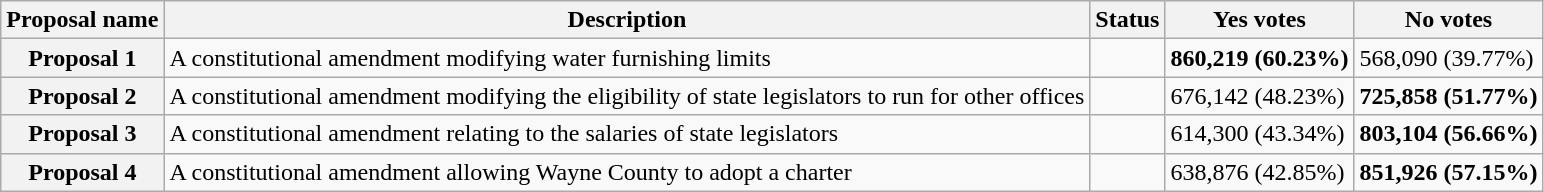<table class="wikitable sortable plainrowheaders">
<tr>
<th scope="col">Proposal name</th>
<th class="unsortable" scope="col">Description</th>
<th scope="col">Status</th>
<th scope="col">Yes votes</th>
<th scope="col">No votes</th>
</tr>
<tr>
<th scope="row">Proposal 1</th>
<td>A constitutional amendment modifying water furnishing limits</td>
<td></td>
<td><strong>860,219 (60.23%)</strong></td>
<td>568,090 (39.77%)</td>
</tr>
<tr>
<th scope="row">Proposal 2</th>
<td>A constitutional amendment modifying the eligibility of state legislators to run for other offices</td>
<td></td>
<td>676,142 (48.23%)</td>
<td><strong>725,858 (51.77%)</strong></td>
</tr>
<tr>
<th scope="row">Proposal 3</th>
<td>A constitutional amendment relating to the salaries of state legislators</td>
<td></td>
<td>614,300 (43.34%)</td>
<td><strong>803,104 (56.66%)</strong></td>
</tr>
<tr>
<th scope="row">Proposal 4</th>
<td>A constitutional amendment allowing Wayne County to adopt a charter</td>
<td></td>
<td>638,876 (42.85%)</td>
<td><strong>851,926 (57.15%)</strong></td>
</tr>
</table>
